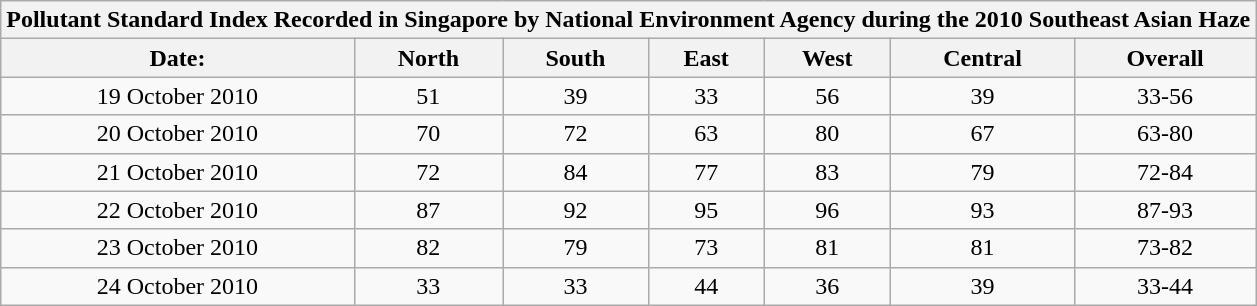<table class="wikitable" style="text-align: center">
<tr>
<th colspan="7"><strong>Pollutant Standard Index Recorded in Singapore by National Environment Agency during the 2010 Southeast Asian Haze</strong> </th>
</tr>
<tr>
<th>Date:</th>
<th>North</th>
<th>South</th>
<th>East</th>
<th>West</th>
<th>Central</th>
<th>Overall</th>
</tr>
<tr>
<td>19 October 2010</td>
<td>51</td>
<td>39</td>
<td>33</td>
<td>56</td>
<td>39</td>
<td>33-56</td>
</tr>
<tr>
<td>20 October 2010</td>
<td>70</td>
<td>72</td>
<td>63</td>
<td>80</td>
<td>67</td>
<td>63-80</td>
</tr>
<tr>
<td>21 October 2010</td>
<td>72</td>
<td>84</td>
<td>77</td>
<td>83</td>
<td>79</td>
<td>72-84</td>
</tr>
<tr>
<td>22 October 2010</td>
<td>87</td>
<td>92</td>
<td>95</td>
<td>96</td>
<td>93</td>
<td>87-93</td>
</tr>
<tr>
<td>23 October 2010</td>
<td>82</td>
<td>79</td>
<td>73</td>
<td>81</td>
<td>81</td>
<td>73-82</td>
</tr>
<tr>
<td>24 October 2010</td>
<td>33</td>
<td>33</td>
<td>44</td>
<td>36</td>
<td>39</td>
<td>33-44</td>
</tr>
</table>
